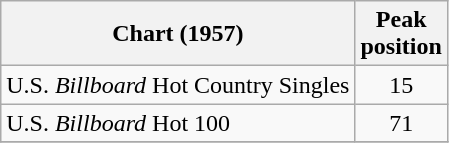<table class="wikitable sortable">
<tr>
<th align="left">Chart (1957)</th>
<th align="center">Peak<br>position</th>
</tr>
<tr>
<td align="left">U.S. <em>Billboard</em> Hot Country Singles</td>
<td align="center">15</td>
</tr>
<tr>
<td align="left">U.S. <em>Billboard</em> Hot 100</td>
<td align="center">71</td>
</tr>
<tr>
</tr>
</table>
